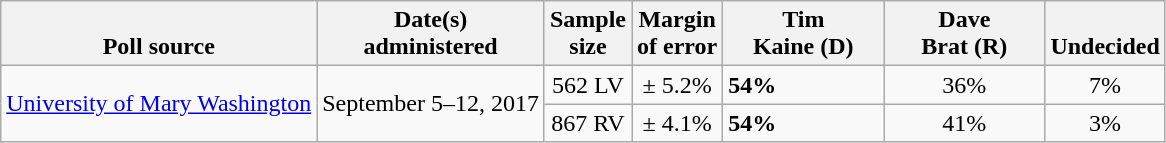<table class="wikitable">
<tr valign=bottom>
<th>Poll source</th>
<th>Date(s)<br>administered</th>
<th>Sample<br>size</th>
<th>Margin<br>of error</th>
<th style="width:100px;">Tim<br>Kaine (D)</th>
<th style="width:100px;">Dave<br>Brat (R)</th>
<th>Undecided</th>
</tr>
<tr>
<td rowspan=2><a href='#'>University of Mary Washington</a></td>
<td align=center rowspan=2>September 5–12, 2017</td>
<td align=center>562 LV</td>
<td align=center>± 5.2%</td>
<td><strong>54%</strong></td>
<td align=center>36%</td>
<td align=center>7%</td>
</tr>
<tr>
<td align=center>867 RV</td>
<td align=center>± 4.1%</td>
<td><strong>54%</strong></td>
<td align=center>41%</td>
<td align=center>3%</td>
</tr>
</table>
